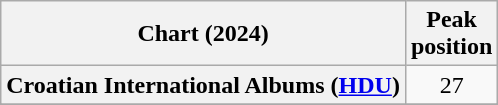<table class="wikitable sortable plainrowheaders" style="text-align:center">
<tr>
<th scope="col">Chart (2024)</th>
<th scope="col">Peak<br>position</th>
</tr>
<tr>
<th scope="row">Croatian International Albums (<a href='#'>HDU</a>)</th>
<td>27</td>
</tr>
<tr>
</tr>
<tr>
</tr>
<tr>
</tr>
<tr>
</tr>
<tr>
</tr>
<tr>
</tr>
<tr>
</tr>
</table>
